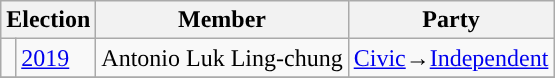<table class="wikitable">
<tr>
<th colspan="2">Election</th>
<th>Member</th>
<th>Party</th>
</tr>
<tr>
<td style="color:inherit;background:"></td>
<td><a href='#'>2019</a></td>
<td>Antonio Luk Ling-chung</td>
<td><a href='#'>Civic</a>→<a href='#'>Independent</a></td>
</tr>
<tr>
</tr>
</table>
